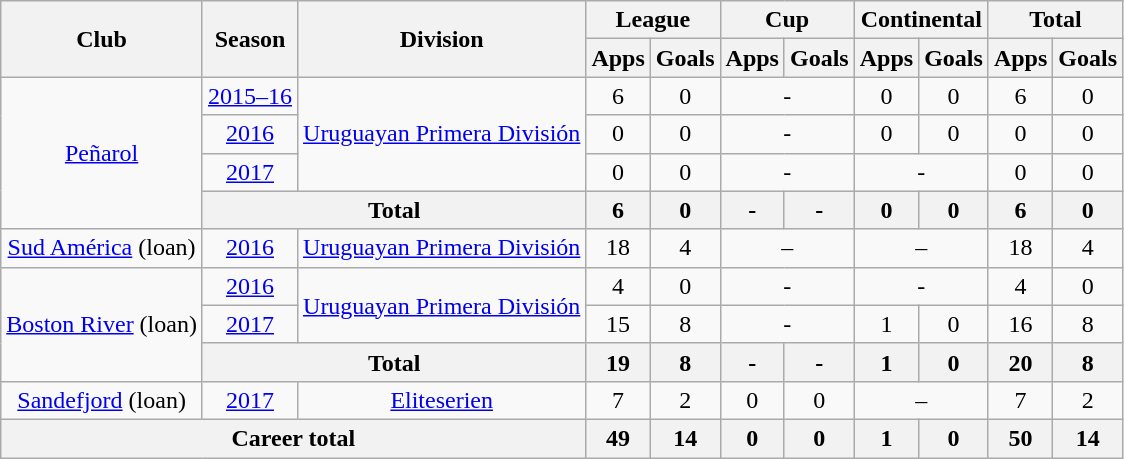<table class="wikitable" style="text-align:center">
<tr>
<th rowspan="2">Club</th>
<th rowspan="2">Season</th>
<th rowspan="2">Division</th>
<th colspan="2">League</th>
<th colspan="2">Cup</th>
<th colspan="2">Continental</th>
<th colspan="2">Total</th>
</tr>
<tr>
<th>Apps</th>
<th>Goals</th>
<th>Apps</th>
<th>Goals</th>
<th>Apps</th>
<th>Goals</th>
<th>Apps</th>
<th>Goals</th>
</tr>
<tr>
<td rowspan="4"><a href='#'>Peñarol</a></td>
<td><a href='#'>2015–16</a></td>
<td rowspan="3"><a href='#'>Uruguayan Primera División</a></td>
<td>6</td>
<td>0</td>
<td colspan="2">-</td>
<td>0</td>
<td>0</td>
<td>6</td>
<td>0</td>
</tr>
<tr>
<td><a href='#'>2016</a></td>
<td>0</td>
<td>0</td>
<td colspan="2">-</td>
<td>0</td>
<td>0</td>
<td>0</td>
<td>0</td>
</tr>
<tr>
<td><a href='#'>2017</a></td>
<td>0</td>
<td>0</td>
<td colspan="2">-</td>
<td colspan="2">-</td>
<td>0</td>
<td>0</td>
</tr>
<tr>
<th colspan="2">Total</th>
<th>6</th>
<th>0</th>
<th>-</th>
<th>-</th>
<th>0</th>
<th>0</th>
<th>6</th>
<th>0</th>
</tr>
<tr>
<td valign="center"><a href='#'>Sud América</a> (loan)</td>
<td><a href='#'>2016</a></td>
<td><a href='#'>Uruguayan Primera División</a></td>
<td>18</td>
<td>4</td>
<td colspan="2">–</td>
<td colspan="2">–</td>
<td>18</td>
<td>4</td>
</tr>
<tr>
<td rowspan="3"><a href='#'>Boston River</a> (loan)</td>
<td><a href='#'>2016</a></td>
<td rowspan="2"><a href='#'>Uruguayan Primera División</a></td>
<td>4</td>
<td>0</td>
<td colspan="2">-</td>
<td colspan="2">-</td>
<td>4</td>
<td>0</td>
</tr>
<tr>
<td><a href='#'>2017</a></td>
<td>15</td>
<td>8</td>
<td colspan="2">-</td>
<td>1</td>
<td>0</td>
<td>16</td>
<td>8</td>
</tr>
<tr>
<th colspan="2">Total</th>
<th>19</th>
<th>8</th>
<th>-</th>
<th>-</th>
<th>1</th>
<th>0</th>
<th>20</th>
<th>8</th>
</tr>
<tr>
<td valign="center"><a href='#'>Sandefjord</a> (loan)</td>
<td><a href='#'>2017</a></td>
<td><a href='#'>Eliteserien</a></td>
<td>7</td>
<td>2</td>
<td>0</td>
<td>0</td>
<td colspan="2">–</td>
<td>7</td>
<td>2</td>
</tr>
<tr>
<th colspan="3">Career total</th>
<th>49</th>
<th>14</th>
<th>0</th>
<th>0</th>
<th>1</th>
<th>0</th>
<th>50</th>
<th>14</th>
</tr>
</table>
